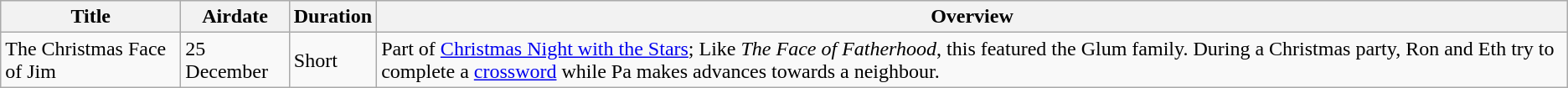<table class="wikitable" style="font-size: 100%;">
<tr style="background:#EFEFEF">
<th><strong>Title</strong></th>
<th><strong>Airdate</strong></th>
<th><strong>Duration</strong></th>
<th><strong>Overview</strong></th>
</tr>
<tr>
<td>The Christmas Face of Jim</td>
<td>25 December</td>
<td>Short</td>
<td style="font-size: 100%;">Part of <a href='#'>Christmas Night with the Stars</a>; Like <em>The Face of Fatherhood</em>, this featured the Glum family. During a Christmas party, Ron and Eth try to complete a <a href='#'>crossword</a> while Pa makes advances towards a neighbour.</td>
</tr>
</table>
